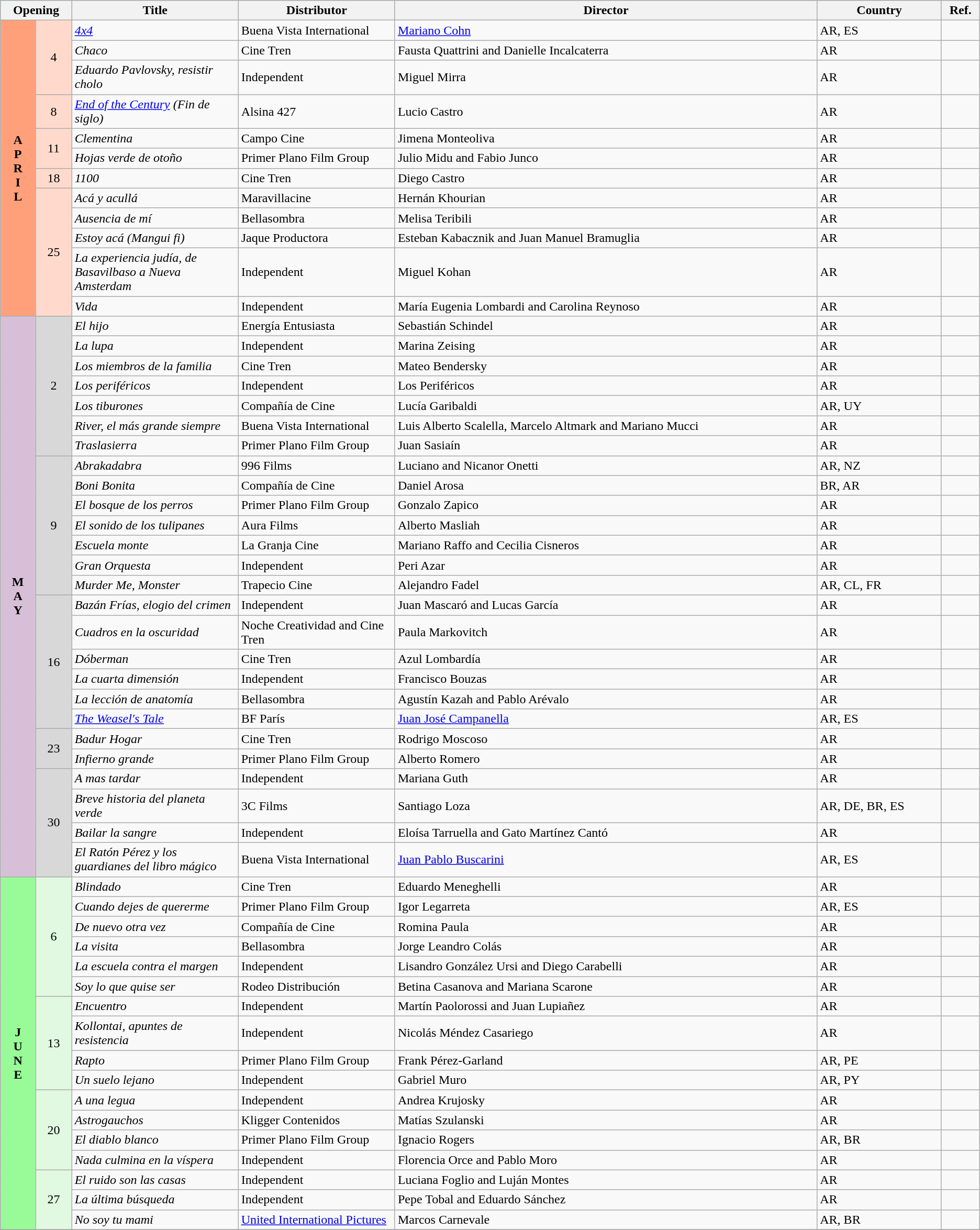<table class="wikitable sortable">
<tr style="background:#b0e0e6; text-align:center;">
<th colspan="2">Opening</th>
<th style="width:17%;">Title</th>
<th style="width:16%;">Distributor</th>
<th>Director</th>
<th>Country</th>
<th>Ref.</th>
</tr>
<tr>
<th rowspan="12" style="text-align:center; background:#ffa07a; textcolor:#000;">A<br>P<br>R<br>I<br>L</th>
<td rowspan="3" style="text-align:center; background:#ffdacc;">4</td>
<td><em><a href='#'>4x4</a></em></td>
<td>Buena Vista International</td>
<td><a href='#'>Mariano Cohn</a></td>
<td>AR, ES</td>
<td></td>
</tr>
<tr>
<td><em>Chaco</em></td>
<td>Cine Tren</td>
<td>Fausta Quattrini and Danielle Incalcaterra</td>
<td>AR</td>
<td></td>
</tr>
<tr>
<td><em>Eduardo Pavlovsky, resistir cholo</em></td>
<td>Independent</td>
<td>Miguel Mirra</td>
<td>AR</td>
<td></td>
</tr>
<tr>
<td rowspan="1" style="text-align:center; background:#ffdacc;">8</td>
<td><em><a href='#'>End of the Century</a> (Fin de siglo)</em></td>
<td>Alsina 427</td>
<td>Lucio Castro</td>
<td>AR</td>
<td></td>
</tr>
<tr>
<td rowspan="2" style="text-align:center; background:#ffdacc;">11</td>
<td><em>Clementina</em></td>
<td>Campo Cine</td>
<td>Jimena Monteoliva</td>
<td>AR</td>
<td></td>
</tr>
<tr>
<td><em>Hojas verde de otoño</em></td>
<td>Primer Plano Film Group</td>
<td>Julio Midu and Fabio Junco</td>
<td>AR</td>
<td></td>
</tr>
<tr>
<td style="text-align:center; background:#ffdacc;">18</td>
<td><em>1100</em></td>
<td>Cine Tren</td>
<td>Diego Castro</td>
<td>AR</td>
<td></td>
</tr>
<tr>
<td rowspan="5" style="text-align:center; background:#ffdacc;">25</td>
<td><em>Acá y acullá</em></td>
<td>Maravillacine</td>
<td>Hernán Khourian</td>
<td>AR</td>
<td></td>
</tr>
<tr>
<td><em>Ausencia de mí</em></td>
<td>Bellasombra</td>
<td>Melisa Teribili</td>
<td>AR</td>
<td></td>
</tr>
<tr>
<td><em>Estoy acá (Mangui fi)</em></td>
<td>Jaque Productora</td>
<td>Esteban Kabacznik and Juan Manuel Bramuglia</td>
<td>AR</td>
<td></td>
</tr>
<tr>
<td><em>La experiencia judía, de Basavilbaso a Nueva Amsterdam</em></td>
<td>Independent</td>
<td>Miguel Kohan</td>
<td>AR</td>
<td></td>
</tr>
<tr>
<td><em>Vida</em></td>
<td>Independent</td>
<td>María Eugenia Lombardi and Carolina Reynoso</td>
<td>AR</td>
<td></td>
</tr>
<tr>
<th rowspan="26" style="text-align:center; background:thistle; textcolor:#000;">M<br>A<br>Y</th>
<td rowspan="7" style="text-align:center; background:#d8d8d8;">2</td>
<td><em>El hijo</em></td>
<td>Energía Entusiasta</td>
<td>Sebastián Schindel</td>
<td>AR</td>
<td></td>
</tr>
<tr>
<td><em>La lupa</em></td>
<td>Independent</td>
<td>Marina Zeising</td>
<td>AR</td>
<td></td>
</tr>
<tr>
<td><em>Los miembros de la familia</em></td>
<td>Cine Tren</td>
<td>Mateo Bendersky</td>
<td>AR</td>
<td></td>
</tr>
<tr>
<td><em>Los periféricos</em></td>
<td>Independent</td>
<td>Los Periféricos</td>
<td>AR</td>
<td></td>
</tr>
<tr>
<td><em>Los tiburones</em></td>
<td>Compañía de Cine</td>
<td>Lucía Garibaldi</td>
<td>AR, UY</td>
<td></td>
</tr>
<tr>
<td><em>River, el más grande siempre</em></td>
<td>Buena Vista International</td>
<td>Luis Alberto Scalella, Marcelo Altmark and Mariano Mucci</td>
<td>AR</td>
<td></td>
</tr>
<tr>
<td><em>Traslasierra</em></td>
<td>Primer Plano Film Group</td>
<td>Juan Sasiaín</td>
<td>AR</td>
<td></td>
</tr>
<tr>
<td rowspan="7" style="text-align:center; background:#d8d8d8;">9</td>
<td><em>Abrakadabra</em></td>
<td>996 Films</td>
<td>Luciano and Nicanor Onetti</td>
<td>AR, NZ</td>
<td></td>
</tr>
<tr>
<td><em>Boni Bonita</em></td>
<td>Compañía de Cine</td>
<td>Daniel Arosa</td>
<td>BR, AR</td>
<td></td>
</tr>
<tr>
<td><em>El bosque de los perros</em></td>
<td>Primer Plano Film Group</td>
<td>Gonzalo Zapico</td>
<td>AR</td>
<td></td>
</tr>
<tr>
<td><em>El sonido de los tulipanes</em></td>
<td>Aura Films</td>
<td>Alberto Masliah</td>
<td>AR</td>
<td></td>
</tr>
<tr>
<td><em>Escuela monte</em></td>
<td>La Granja Cine</td>
<td>Mariano Raffo and Cecilia Cisneros</td>
<td>AR</td>
<td></td>
</tr>
<tr>
<td><em>Gran Orquesta</em></td>
<td>Independent</td>
<td>Peri Azar</td>
<td>AR</td>
<td></td>
</tr>
<tr>
<td><em>Murder Me, Monster</em></td>
<td>Trapecio Cine</td>
<td>Alejandro Fadel</td>
<td>AR, CL, FR</td>
<td></td>
</tr>
<tr>
<td rowspan="6" style="text-align:center; background:#d8d8d8;">16</td>
<td><em>Bazán Frías, elogio del crimen</em></td>
<td>Independent</td>
<td>Juan Mascaró and Lucas García</td>
<td>AR</td>
<td></td>
</tr>
<tr>
<td><em>Cuadros en la oscuridad</em></td>
<td>Noche Creatividad and Cine Tren</td>
<td>Paula Markovitch</td>
<td>AR</td>
<td></td>
</tr>
<tr>
<td><em>Dóberman</em></td>
<td>Cine Tren </td>
<td>Azul Lombardía</td>
<td>AR</td>
<td></td>
</tr>
<tr>
<td><em>La cuarta dimensión</em></td>
<td>Independent</td>
<td>Francisco Bouzas</td>
<td>AR</td>
<td></td>
</tr>
<tr>
<td><em>La lección de anatomía</em></td>
<td>Bellasombra</td>
<td>Agustín Kazah and Pablo Arévalo</td>
<td>AR</td>
<td></td>
</tr>
<tr>
<td><em><a href='#'>The Weasel's Tale</a></em></td>
<td>BF París</td>
<td><a href='#'>Juan José Campanella</a></td>
<td>AR, ES</td>
<td></td>
</tr>
<tr>
<td rowspan="2" style="text-align:center; background:#d8d8d8;">23</td>
<td><em>Badur Hogar</em></td>
<td>Cine Tren</td>
<td>Rodrigo Moscoso</td>
<td>AR</td>
<td></td>
</tr>
<tr>
<td><em>Infierno grande</em></td>
<td>Primer Plano Film Group</td>
<td>Alberto Romero</td>
<td>AR</td>
<td></td>
</tr>
<tr>
<td rowspan="4" style="text-align:center; background:#d8d8d8;">30</td>
<td><em>A mas tardar</em></td>
<td>Independent</td>
<td>Mariana Guth</td>
<td>AR</td>
<td></td>
</tr>
<tr>
<td><em>Breve historia del planeta verde</em></td>
<td>3C Films</td>
<td>Santiago Loza</td>
<td>AR, DE, BR, ES</td>
<td></td>
</tr>
<tr>
<td><em>Bailar la sangre</em></td>
<td>Independent</td>
<td>Eloísa Tarruella and Gato Martínez Cantó</td>
<td>AR</td>
<td></td>
</tr>
<tr>
<td><em>El Ratón Pérez y los guardianes del libro mágico</em></td>
<td>Buena Vista International</td>
<td><a href='#'>Juan Pablo Buscarini</a></td>
<td>AR, ES</td>
<td></td>
</tr>
<tr>
<th rowspan="17" style="text-align:center; background:#98fb98; textcolor:#000;">J<br>U<br>N<br>E</th>
<td rowspan="6" style="text-align:center; background:#e0f9e0;">6</td>
<td><em>Blindado</em></td>
<td>Cine Tren</td>
<td>Eduardo Meneghelli</td>
<td>AR</td>
<td></td>
</tr>
<tr>
<td><em>Cuando dejes de quererme</em></td>
<td>Primer Plano Film Group</td>
<td>Igor Legarreta</td>
<td>AR, ES</td>
<td></td>
</tr>
<tr>
<td><em>De nuevo otra vez</em></td>
<td>Compañía de Cine</td>
<td>Romina Paula</td>
<td>AR</td>
<td></td>
</tr>
<tr>
<td><em>La visita</em></td>
<td>Bellasombra</td>
<td>Jorge Leandro Colás</td>
<td>AR</td>
<td></td>
</tr>
<tr>
<td><em>La escuela contra el margen</em></td>
<td>Independent</td>
<td>Lisandro González Ursi and Diego Carabelli</td>
<td>AR</td>
<td></td>
</tr>
<tr>
<td><em>Soy lo que quise ser</em></td>
<td>Rodeo Distribución</td>
<td>Betina Casanova and Mariana Scarone</td>
<td>AR</td>
<td></td>
</tr>
<tr>
<td rowspan="4" style="text-align:center; background:#e0f9e0;">13</td>
<td><em>Encuentro</em></td>
<td>Independent</td>
<td>Martín Paolorossi and Juan Lupiañez</td>
<td>AR</td>
<td></td>
</tr>
<tr>
<td><em>Kollontai, apuntes de resistencia</em></td>
<td>Independent</td>
<td>Nicolás Méndez Casariego</td>
<td>AR</td>
<td></td>
</tr>
<tr>
<td><em>Rapto</em></td>
<td>Primer Plano Film Group</td>
<td>Frank Pérez-Garland</td>
<td>AR, PE</td>
<td></td>
</tr>
<tr>
<td><em>Un suelo lejano</em></td>
<td>Independent</td>
<td>Gabriel Muro</td>
<td>AR, PY</td>
<td></td>
</tr>
<tr>
<td rowspan="4" style="text-align:center; background:#e0f9e0;">20</td>
<td><em>A una legua</em></td>
<td>Independent</td>
<td>Andrea Krujosky</td>
<td>AR</td>
<td></td>
</tr>
<tr>
<td><em>Astrogauchos</em></td>
<td>Kligger Contenidos</td>
<td>Matías Szulanski</td>
<td>AR</td>
<td></td>
</tr>
<tr>
<td><em>El diablo blanco</em></td>
<td>Primer Plano Film Group</td>
<td>Ignacio Rogers</td>
<td>AR, BR</td>
<td></td>
</tr>
<tr>
<td><em>Nada culmina en la víspera</em></td>
<td>Independent</td>
<td>Florencia Orce and Pablo Moro</td>
<td>AR</td>
<td></td>
</tr>
<tr>
<td rowspan="3" style="text-align:center; background:#e0f9e0;">27</td>
<td><em>El ruido son las casas</em></td>
<td>Independent</td>
<td>Luciana Foglio and Luján Montes</td>
<td>AR</td>
<td></td>
</tr>
<tr>
<td><em>La última búsqueda</em></td>
<td>Independent</td>
<td>Pepe Tobal and Eduardo Sánchez</td>
<td>AR</td>
<td></td>
</tr>
<tr>
<td><em>No soy tu mami</em></td>
<td><a href='#'>United International Pictures</a></td>
<td>Marcos Carnevale</td>
<td>AR, BR</td>
<td></td>
</tr>
<tr>
</tr>
</table>
